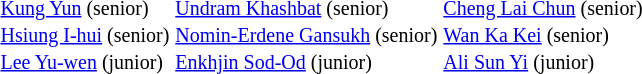<table>
<tr>
<th scope=row style="text-align:left"></th>
<td valign="top"><br><small><a href='#'>Kung Yun</a> (senior)<br><a href='#'>Hsiung I-hui</a> (senior)<br><a href='#'>Lee Yu-wen</a> (junior)</small></td>
<td valign="top"><br><small><a href='#'>Undram Khashbat</a> (senior)<br><a href='#'>Nomin-Erdene Gansukh</a> (senior)<br><a href='#'>Enkhjin Sod-Od</a> (junior)</small></td>
<td valign="top"><br><small><a href='#'>Cheng Lai Chun</a> (senior)<br><a href='#'>Wan Ka Kei</a> (senior)<br><a href='#'>Ali Sun Yi</a> (junior)</small></td>
</tr>
</table>
